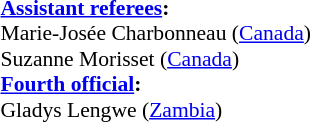<table width=50% style="font-size: 90%">
<tr>
<td><br><strong><a href='#'>Assistant referees</a>:</strong>
<br>Marie-Josée Charbonneau (<a href='#'>Canada</a>)
<br>Suzanne Morisset (<a href='#'>Canada</a>)
<br><strong><a href='#'>Fourth official</a>:</strong>
<br>Gladys Lengwe (<a href='#'>Zambia</a>)</td>
</tr>
</table>
